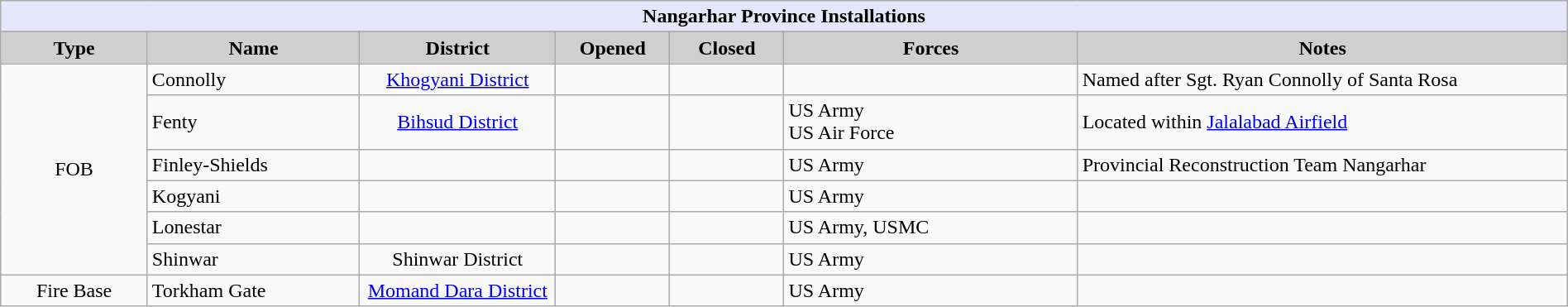<table class="wikitable sortable" width="100%">
<tr>
<th style="align: center; background: lavender" colspan="7"><strong>Nangarhar Province Installations</strong></th>
</tr>
<tr style="background:#efefef; color:black">
</tr>
<tr>
<th style="background-color:#cfcfcf;" align="center" width="9%" align="center">Type</th>
<th style="background-color:#cfcfcf;" align="center" width="13%">Name</th>
<th style="background-color:#cfcfcf;" align="center" width="12%">District</th>
<th style="background-color:#cfcfcf;" align="center" width="7%">Opened</th>
<th style="background-color:#cfcfcf;" align="center" width="7%">Closed</th>
<th style="background-color:#cfcfcf;" align="center" width="18%" class="unsortable">Forces</th>
<th style="background-color:#cfcfcf;" align="center" width="30%" class="unsortable">Notes</th>
</tr>
<tr>
<td rowspan="6" align="center">FOB</td>
<td>Connolly</td>
<td align="center"><a href='#'>Khogyani District</a></td>
<td align="center"> </td>
<td align="center"></td>
<td></td>
<td>Named after Sgt. Ryan Connolly of Santa Rosa</td>
</tr>
<tr>
<td>Fenty</td>
<td align="center"><a href='#'>Bihsud District</a></td>
<td align="center"></td>
<td align="center"> </td>
<td> US Army<br> US Air Force</td>
<td>Located within <a href='#'>Jalalabad Airfield</a></td>
</tr>
<tr>
<td>Finley-Shields</td>
<td align="center"></td>
<td align="center"> </td>
<td align="center"> </td>
<td> US Army</td>
<td>Provincial Reconstruction Team Nangarhar</td>
</tr>
<tr>
<td>Kogyani</td>
<td align="center"></td>
<td align="center"> </td>
<td align="center"> </td>
<td> US Army</td>
<td></td>
</tr>
<tr>
<td>Lonestar</td>
<td align="center"></td>
<td align="center"></td>
<td align="center"></td>
<td> US Army, USMC</td>
<td></td>
</tr>
<tr>
<td>Shinwar</td>
<td align="center">Shinwar District</td>
<td align="center"> </td>
<td align="center"> </td>
<td> US Army</td>
<td></td>
</tr>
<tr>
<td align="center">Fire Base</td>
<td>Torkham Gate</td>
<td align="center"><a href='#'>Momand Dara District</a></td>
<td align="center"></td>
<td align="center"> </td>
<td> US Army</td>
<td></td>
</tr>
</table>
